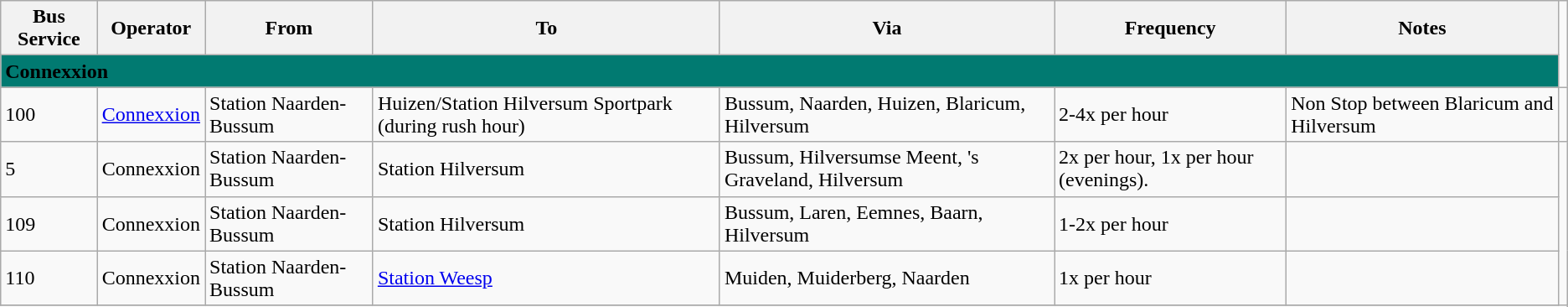<table class="wikitable vatop">
<tr>
<th>Bus Service</th>
<th>Operator</th>
<th>From</th>
<th>To</th>
<th>Via</th>
<th>Frequency</th>
<th>Notes</th>
</tr>
<tr>
<td colspan="7" style="background-color:#017A71;"><strong><span>Connexxion</span></strong></td>
</tr>
<tr>
<td>100</td>
<td><a href='#'>Connexxion</a></td>
<td>Station Naarden-Bussum</td>
<td>Huizen/Station Hilversum Sportpark (during rush hour)</td>
<td>Bussum, Naarden, Huizen, Blaricum, Hilversum</td>
<td>2-4x per hour</td>
<td>Non Stop between Blaricum and Hilversum</td>
<td></td>
</tr>
<tr>
<td>5</td>
<td>Connexxion</td>
<td>Station Naarden-Bussum</td>
<td>Station Hilversum</td>
<td>Bussum, Hilversumse Meent, 's Graveland, Hilversum</td>
<td>2x per hour, 1x per hour (evenings).</td>
<td></td>
</tr>
<tr>
<td>109</td>
<td>Connexxion</td>
<td>Station Naarden-Bussum</td>
<td>Station Hilversum</td>
<td>Bussum, Laren, Eemnes, Baarn, Hilversum</td>
<td>1-2x per hour</td>
<td></td>
</tr>
<tr>
<td>110</td>
<td>Connexxion</td>
<td>Station Naarden-Bussum</td>
<td><a href='#'>Station Weesp</a></td>
<td>Muiden, Muiderberg, Naarden</td>
<td>1x per hour</td>
<td></td>
</tr>
<tr>
</tr>
</table>
